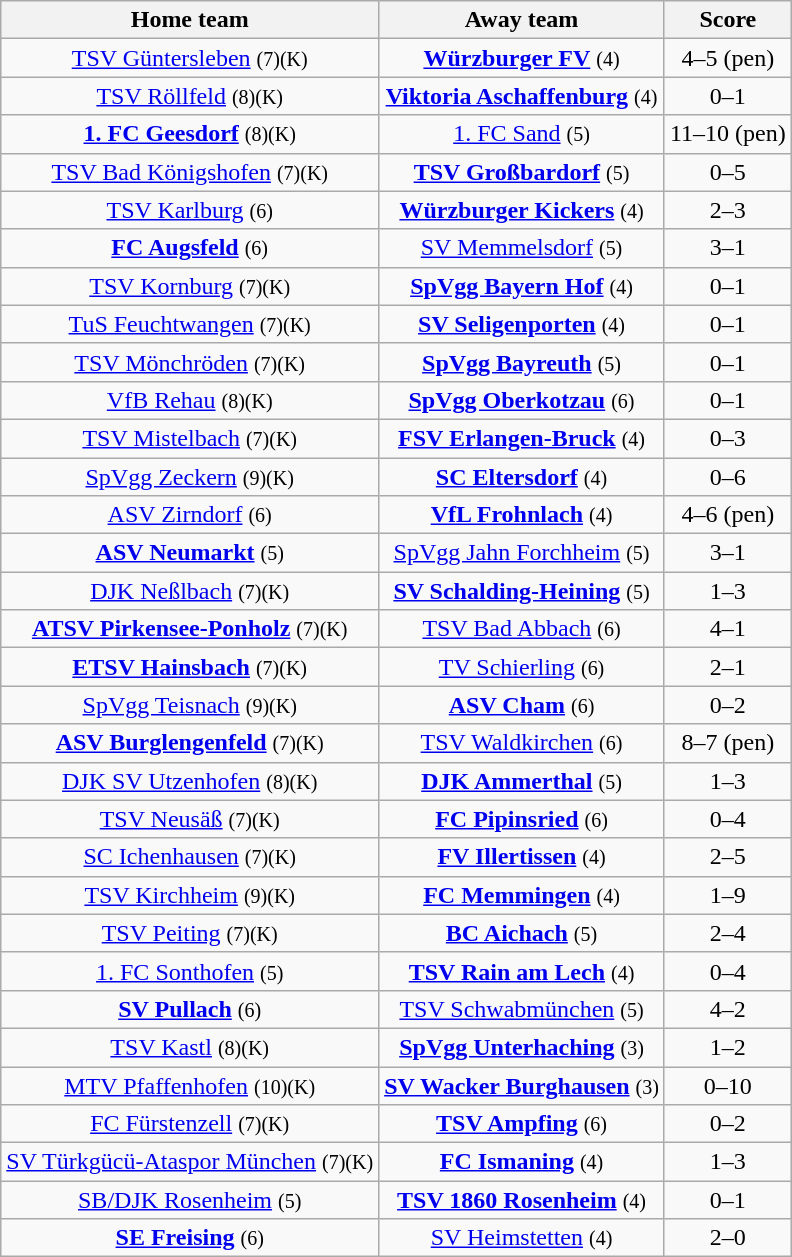<table class="wikitable" style="text-align: center">
<tr>
<th>Home team</th>
<th>Away team</th>
<th>Score</th>
</tr>
<tr>
<td><a href='#'>TSV Güntersleben</a> <small>(7)(K)</small></td>
<td><strong><a href='#'>Würzburger FV</a></strong> <small>(4)</small></td>
<td>4–5 (pen)</td>
</tr>
<tr>
<td><a href='#'>TSV Röllfeld</a> <small>(8)(K)</small></td>
<td><strong><a href='#'>Viktoria Aschaffenburg</a></strong> <small>(4)</small></td>
<td>0–1</td>
</tr>
<tr>
<td><strong><a href='#'>1. FC Geesdorf</a></strong> <small>(8)(K)</small></td>
<td><a href='#'>1. FC Sand</a> <small>(5)</small></td>
<td>11–10 (pen)</td>
</tr>
<tr>
<td><a href='#'>TSV Bad Königshofen</a> <small>(7)(K)</small></td>
<td><strong><a href='#'>TSV Großbardorf</a></strong> <small>(5)</small></td>
<td>0–5</td>
</tr>
<tr>
<td><a href='#'>TSV Karlburg</a> <small>(6)</small></td>
<td><strong><a href='#'>Würzburger Kickers</a></strong> <small>(4)</small></td>
<td>2–3</td>
</tr>
<tr>
<td><strong><a href='#'>FC Augsfeld</a></strong> <small>(6)</small></td>
<td><a href='#'>SV Memmelsdorf</a> <small>(5)</small></td>
<td>3–1</td>
</tr>
<tr>
<td><a href='#'>TSV Kornburg</a> <small>(7)(K)</small></td>
<td><strong><a href='#'>SpVgg Bayern Hof</a></strong> <small>(4)</small></td>
<td>0–1</td>
</tr>
<tr>
<td><a href='#'>TuS Feuchtwangen</a> <small>(7)(K)</small></td>
<td><strong><a href='#'>SV Seligenporten</a></strong> <small>(4)</small></td>
<td>0–1</td>
</tr>
<tr>
<td><a href='#'>TSV Mönchröden</a> <small>(7)(K)</small></td>
<td><strong><a href='#'>SpVgg Bayreuth</a></strong> <small>(5)</small></td>
<td>0–1</td>
</tr>
<tr>
<td><a href='#'>VfB Rehau</a> <small>(8)(K)</small></td>
<td><strong><a href='#'>SpVgg Oberkotzau</a></strong> <small>(6)</small></td>
<td>0–1</td>
</tr>
<tr>
<td><a href='#'>TSV Mistelbach</a> <small>(7)(K)</small></td>
<td><strong><a href='#'>FSV Erlangen-Bruck</a></strong> <small>(4)</small></td>
<td>0–3</td>
</tr>
<tr>
<td><a href='#'>SpVgg Zeckern</a> <small>(9)(K)</small></td>
<td><strong><a href='#'>SC Eltersdorf</a></strong> <small>(4)</small></td>
<td>0–6</td>
</tr>
<tr>
<td><a href='#'>ASV Zirndorf</a> <small>(6)</small></td>
<td><strong><a href='#'>VfL Frohnlach</a></strong> <small>(4)</small></td>
<td>4–6 (pen)</td>
</tr>
<tr>
<td><strong><a href='#'>ASV Neumarkt</a></strong> <small>(5)</small></td>
<td><a href='#'>SpVgg Jahn Forchheim</a> <small>(5)</small></td>
<td>3–1</td>
</tr>
<tr>
<td><a href='#'>DJK Neßlbach</a> <small>(7)(K)</small></td>
<td><strong><a href='#'>SV Schalding-Heining</a></strong> <small>(5)</small></td>
<td>1–3</td>
</tr>
<tr>
<td><strong><a href='#'>ATSV Pirkensee-Ponholz</a></strong> <small>(7)(K)</small></td>
<td><a href='#'>TSV Bad Abbach</a> <small>(6)</small></td>
<td>4–1</td>
</tr>
<tr>
<td><strong><a href='#'>ETSV Hainsbach</a></strong> <small>(7)(K)</small></td>
<td><a href='#'>TV Schierling</a> <small>(6)</small></td>
<td>2–1</td>
</tr>
<tr>
<td><a href='#'>SpVgg Teisnach</a> <small>(9)(K)</small></td>
<td><strong><a href='#'>ASV Cham</a></strong> <small>(6)</small></td>
<td>0–2</td>
</tr>
<tr>
<td><strong><a href='#'>ASV Burglengenfeld</a></strong> <small>(7)(K)</small></td>
<td><a href='#'>TSV Waldkirchen</a> <small>(6)</small></td>
<td>8–7 (pen)</td>
</tr>
<tr>
<td><a href='#'>DJK SV Utzenhofen</a> <small>(8)(K)</small></td>
<td><strong><a href='#'>DJK Ammerthal</a></strong> <small>(5)</small></td>
<td>1–3</td>
</tr>
<tr>
<td><a href='#'>TSV Neusäß</a> <small>(7)(K)</small></td>
<td><strong><a href='#'>FC Pipinsried</a></strong> <small>(6)</small></td>
<td>0–4</td>
</tr>
<tr>
<td><a href='#'>SC Ichenhausen</a> <small>(7)(K)</small></td>
<td><strong><a href='#'>FV Illertissen</a></strong> <small>(4)</small></td>
<td>2–5</td>
</tr>
<tr>
<td><a href='#'>TSV Kirchheim</a> <small>(9)(K)</small></td>
<td><strong><a href='#'>FC Memmingen</a></strong> <small>(4)</small></td>
<td>1–9</td>
</tr>
<tr>
<td><a href='#'>TSV Peiting</a> <small>(7)(K)</small></td>
<td><strong><a href='#'>BC Aichach</a></strong> <small>(5)</small></td>
<td>2–4</td>
</tr>
<tr>
<td><a href='#'>1. FC Sonthofen</a> <small>(5)</small></td>
<td><strong><a href='#'>TSV Rain am Lech</a></strong> <small>(4)</small></td>
<td>0–4</td>
</tr>
<tr>
<td><strong><a href='#'>SV Pullach</a></strong> <small>(6)</small></td>
<td><a href='#'>TSV Schwabmünchen</a> <small>(5)</small></td>
<td>4–2</td>
</tr>
<tr>
<td><a href='#'>TSV Kastl</a> <small>(8)(K)</small></td>
<td><strong><a href='#'>SpVgg Unterhaching</a></strong> <small>(3)</small></td>
<td>1–2</td>
</tr>
<tr>
<td><a href='#'>MTV Pfaffenhofen</a> <small>(10)(K)</small></td>
<td><strong><a href='#'>SV Wacker Burghausen</a></strong> <small>(3)</small></td>
<td>0–10</td>
</tr>
<tr>
<td><a href='#'>FC Fürstenzell</a> <small>(7)(K)</small></td>
<td><strong><a href='#'>TSV Ampfing</a></strong> <small>(6)</small></td>
<td>0–2</td>
</tr>
<tr>
<td><a href='#'>SV Türkgücü-Ataspor München</a> <small>(7)(K)</small></td>
<td><strong><a href='#'>FC Ismaning</a></strong> <small>(4)</small></td>
<td>1–3</td>
</tr>
<tr>
<td><a href='#'>SB/DJK Rosenheim</a> <small>(5)</small></td>
<td><strong><a href='#'>TSV 1860 Rosenheim</a></strong> <small>(4)</small></td>
<td>0–1</td>
</tr>
<tr>
<td><strong><a href='#'>SE Freising</a></strong> <small>(6)</small></td>
<td><a href='#'>SV Heimstetten</a> <small>(4)</small></td>
<td>2–0</td>
</tr>
</table>
